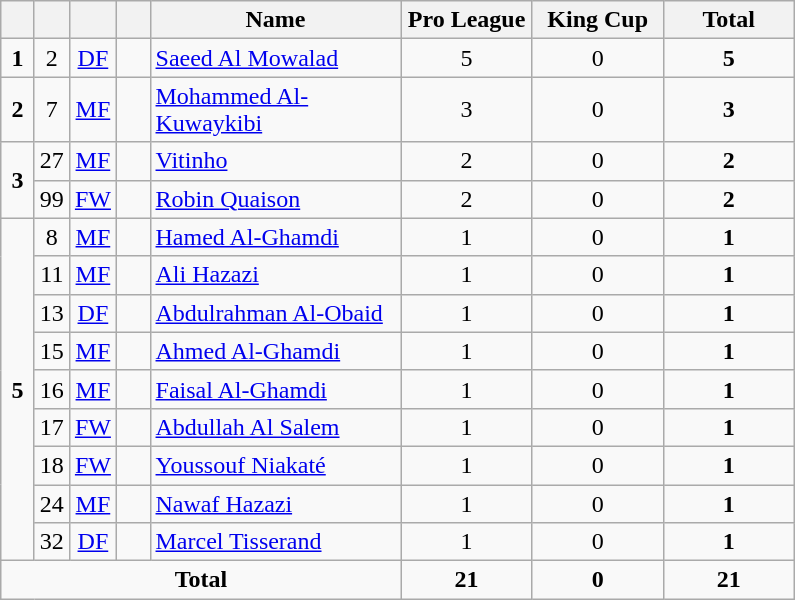<table class="wikitable" style="text-align:center">
<tr>
<th width=15></th>
<th width=15></th>
<th width=15></th>
<th width=15></th>
<th width=160>Name</th>
<th width=80>Pro League</th>
<th width=80>King Cup</th>
<th width=80>Total</th>
</tr>
<tr>
<td><strong>1</strong></td>
<td>2</td>
<td><a href='#'>DF</a></td>
<td></td>
<td align=left><a href='#'>Saeed Al Mowalad</a></td>
<td>5</td>
<td>0</td>
<td><strong>5</strong></td>
</tr>
<tr>
<td><strong>2</strong></td>
<td>7</td>
<td><a href='#'>MF</a></td>
<td></td>
<td align=left><a href='#'>Mohammed Al-Kuwaykibi</a></td>
<td>3</td>
<td>0</td>
<td><strong>3</strong></td>
</tr>
<tr>
<td rowspan=2><strong>3</strong></td>
<td>27</td>
<td><a href='#'>MF</a></td>
<td></td>
<td align=left><a href='#'>Vitinho</a></td>
<td>2</td>
<td>0</td>
<td><strong>2</strong></td>
</tr>
<tr>
<td>99</td>
<td><a href='#'>FW</a></td>
<td></td>
<td align=left><a href='#'>Robin Quaison</a></td>
<td>2</td>
<td>0</td>
<td><strong>2</strong></td>
</tr>
<tr>
<td rowspan=9><strong>5</strong></td>
<td>8</td>
<td><a href='#'>MF</a></td>
<td></td>
<td align=left><a href='#'>Hamed Al-Ghamdi</a></td>
<td>1</td>
<td>0</td>
<td><strong>1</strong></td>
</tr>
<tr>
<td>11</td>
<td><a href='#'>MF</a></td>
<td></td>
<td align=left><a href='#'>Ali Hazazi</a></td>
<td>1</td>
<td>0</td>
<td><strong>1</strong></td>
</tr>
<tr>
<td>13</td>
<td><a href='#'>DF</a></td>
<td></td>
<td align=left><a href='#'>Abdulrahman Al-Obaid</a></td>
<td>1</td>
<td>0</td>
<td><strong>1</strong></td>
</tr>
<tr>
<td>15</td>
<td><a href='#'>MF</a></td>
<td></td>
<td align=left><a href='#'>Ahmed Al-Ghamdi</a></td>
<td>1</td>
<td>0</td>
<td><strong>1</strong></td>
</tr>
<tr>
<td>16</td>
<td><a href='#'>MF</a></td>
<td></td>
<td align=left><a href='#'>Faisal Al-Ghamdi</a></td>
<td>1</td>
<td>0</td>
<td><strong>1</strong></td>
</tr>
<tr>
<td>17</td>
<td><a href='#'>FW</a></td>
<td></td>
<td align=left><a href='#'>Abdullah Al Salem</a></td>
<td>1</td>
<td>0</td>
<td><strong>1</strong></td>
</tr>
<tr>
<td>18</td>
<td><a href='#'>FW</a></td>
<td></td>
<td align=left><a href='#'>Youssouf Niakaté</a></td>
<td>1</td>
<td>0</td>
<td><strong>1</strong></td>
</tr>
<tr>
<td>24</td>
<td><a href='#'>MF</a></td>
<td></td>
<td align=left><a href='#'>Nawaf Hazazi</a></td>
<td>1</td>
<td>0</td>
<td><strong>1</strong></td>
</tr>
<tr>
<td>32</td>
<td><a href='#'>DF</a></td>
<td></td>
<td align=left><a href='#'>Marcel Tisserand</a></td>
<td>1</td>
<td>0</td>
<td><strong>1</strong></td>
</tr>
<tr>
<td colspan=5><strong>Total</strong></td>
<td><strong>21</strong></td>
<td><strong>0</strong></td>
<td><strong>21</strong></td>
</tr>
</table>
